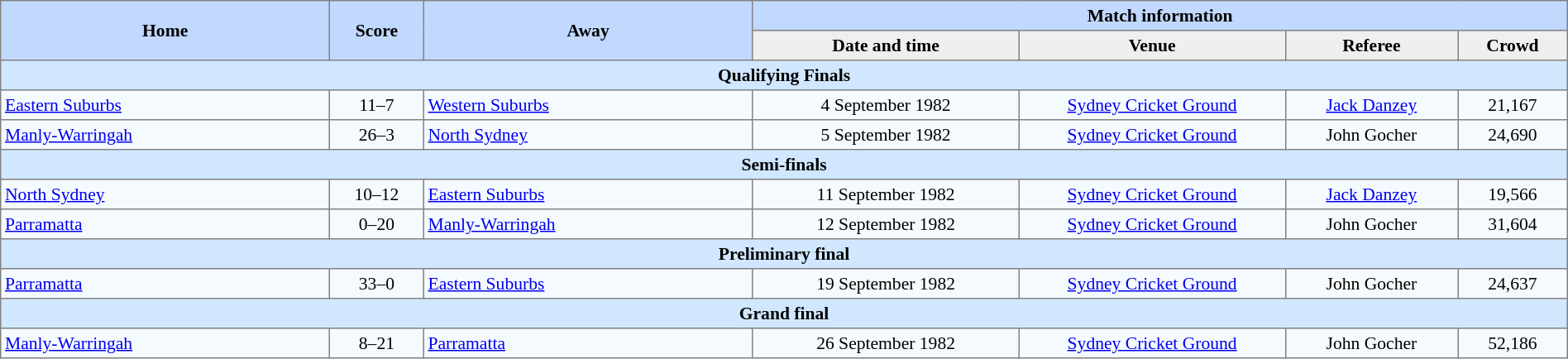<table border=1 style="border-collapse:collapse; font-size:90%; text-align:center;" cellpadding=3 cellspacing=0 width=100%>
<tr bgcolor=#C1D8FF>
<th rowspan=2 width=21%>Home</th>
<th rowspan=2 width=6%>Score</th>
<th rowspan=2 width=21%>Away</th>
<th colspan=6>Match information</th>
</tr>
<tr bgcolor=#EFEFEF>
<th width=17%>Date and time</th>
<th width=17%>Venue</th>
<th width=11%>Referee</th>
<th width=7%>Crowd</th>
</tr>
<tr bgcolor="#D0E7FF">
<td colspan=7><strong>Qualifying Finals</strong></td>
</tr>
<tr bgcolor=#F5FAFF>
<td align=left> <a href='#'>Eastern Suburbs</a></td>
<td>11–7</td>
<td align=left> <a href='#'>Western Suburbs</a></td>
<td>4 September 1982</td>
<td><a href='#'>Sydney Cricket Ground</a></td>
<td><a href='#'>Jack Danzey</a></td>
<td>21,167</td>
</tr>
<tr bgcolor=#F5FAFF>
<td align=left> <a href='#'>Manly-Warringah</a></td>
<td>26–3</td>
<td align=left> <a href='#'>North Sydney</a></td>
<td>5 September 1982</td>
<td><a href='#'>Sydney Cricket Ground</a></td>
<td>John Gocher</td>
<td>24,690</td>
</tr>
<tr bgcolor="#D0E7FF">
<td colspan=7><strong>Semi-finals</strong></td>
</tr>
<tr bgcolor=#F5FAFF>
<td align=left> <a href='#'>North Sydney</a></td>
<td>10–12</td>
<td align=left> <a href='#'>Eastern Suburbs</a></td>
<td>11 September 1982</td>
<td><a href='#'>Sydney Cricket Ground</a></td>
<td><a href='#'>Jack Danzey</a></td>
<td>19,566</td>
</tr>
<tr bgcolor=#F5FAFF>
<td align=left> <a href='#'>Parramatta</a></td>
<td>0–20</td>
<td align=left> <a href='#'>Manly-Warringah</a></td>
<td>12 September 1982</td>
<td><a href='#'>Sydney Cricket Ground</a></td>
<td>John Gocher</td>
<td>31,604</td>
</tr>
<tr bgcolor="#D0E7FF">
<td colspan=7><strong>Preliminary final</strong></td>
</tr>
<tr bgcolor=#F5FAFF>
<td align=left> <a href='#'>Parramatta</a></td>
<td>33–0</td>
<td align=left> <a href='#'>Eastern Suburbs</a></td>
<td>19 September 1982</td>
<td><a href='#'>Sydney Cricket Ground</a></td>
<td>John Gocher</td>
<td>24,637</td>
</tr>
<tr bgcolor="#D0E7FF">
<td colspan=7><strong>Grand final</strong></td>
</tr>
<tr bgcolor=#F5FAFF>
<td align=left> <a href='#'>Manly-Warringah</a></td>
<td>8–21</td>
<td align=left> <a href='#'>Parramatta</a></td>
<td>26 September 1982</td>
<td><a href='#'>Sydney Cricket Ground</a></td>
<td>John Gocher</td>
<td>52,186</td>
</tr>
</table>
